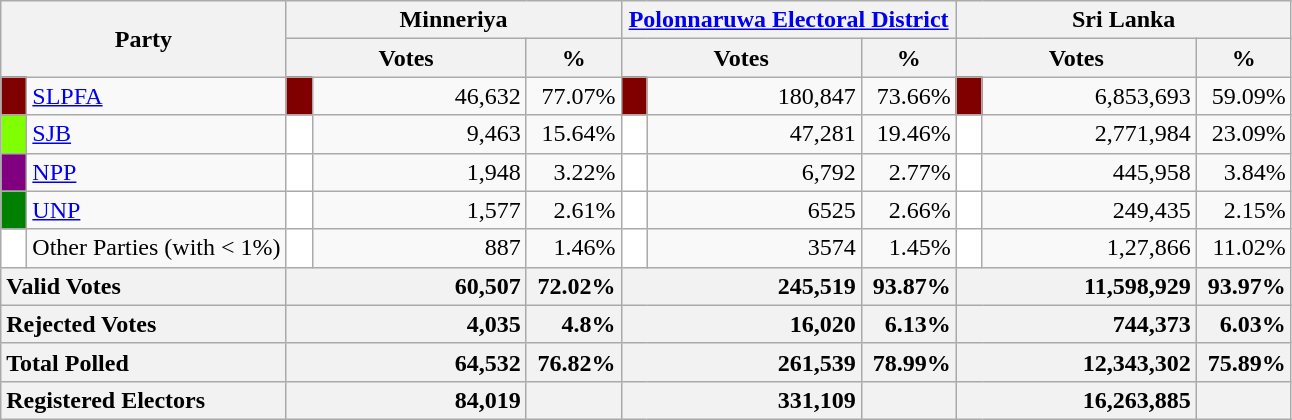<table class="wikitable">
<tr>
<th colspan="2" width="144px"rowspan="2">Party</th>
<th colspan="3" width="216px">Minneriya</th>
<th colspan="3" width="216px"><a href='#'>Polonnaruwa Electoral District</a></th>
<th colspan="3" width="216px">Sri Lanka</th>
</tr>
<tr>
<th colspan="2" width="144px">Votes</th>
<th>%</th>
<th colspan="2" width="144px">Votes</th>
<th>%</th>
<th colspan="2" width="144px">Votes</th>
<th>%</th>
</tr>
<tr>
<td style="background-color:maroon;" width="10px"></td>
<td style="text-align:left;"><a href='#'>SLPFA</a></td>
<td style="background-color:maroon;" width="10px"></td>
<td style="text-align:right;">46,632</td>
<td style="text-align:right;">77.07%</td>
<td style="background-color:maroon;" width="10px"></td>
<td style="text-align:right;">180,847</td>
<td style="text-align:right;">73.66%</td>
<td style="background-color:maroon;" width="10px"></td>
<td style="text-align:right;">6,853,693</td>
<td style="text-align:right;">59.09%</td>
</tr>
<tr>
<td style="background-color:chartreuse;" width="10px"></td>
<td style="text-align:left;"><a href='#'>SJB</a></td>
<td style="background-color:white;" width="10px"></td>
<td style="text-align:right;">9,463</td>
<td style="text-align:right;">15.64%</td>
<td style="background-color:white;" width="10px"></td>
<td style="text-align:right;">47,281</td>
<td style="text-align:right;">19.46%</td>
<td style="background-color:white;" width="10px"></td>
<td style="text-align:right;">2,771,984</td>
<td style="text-align:right;">23.09%</td>
</tr>
<tr>
<td style="background-color:purple;" width="10px"></td>
<td style="text-align:left;"><a href='#'>NPP</a></td>
<td style="background-color:white;" width="10px"></td>
<td style="text-align:right;">1,948</td>
<td style="text-align:right;">3.22%</td>
<td style="background-color:white;" width="10px"></td>
<td style="text-align:right;">6,792</td>
<td style="text-align:right;">2.77%</td>
<td style="background-color:white;" width="10px"></td>
<td style="text-align:right;">445,958</td>
<td style="text-align:right;">3.84%</td>
</tr>
<tr>
<td style="background-color:Green;" width="10px"></td>
<td style="text-align:left;"><a href='#'>UNP</a></td>
<td style="background-color:white;" width="10px"></td>
<td style="text-align:right;">1,577</td>
<td style="text-align:right;">2.61%</td>
<td style="background-color:white;" width="10px"></td>
<td style="text-align:right;">6525</td>
<td style="text-align:right;">2.66%</td>
<td style="background-color:white;" width="10px"></td>
<td style="text-align:right;">249,435</td>
<td style="text-align:right;">2.15%</td>
</tr>
<tr>
<td style="background-color:white;" width="10px"></td>
<td style="text-align:left;">Other Parties (with < 1%)</td>
<td style="background-color:white;" width="10px"></td>
<td style="text-align:right;">887</td>
<td style="text-align:right;">1.46%</td>
<td style="background-color:white;" width="10px"></td>
<td style="text-align:right;">3574</td>
<td style="text-align:right;">1.45%</td>
<td style="background-color:white;" width="10px"></td>
<td style="text-align:right;">1,27,866</td>
<td style="text-align:right;">11.02%</td>
</tr>
<tr>
<th colspan="2" width="144px"style="text-align:left;">Valid Votes</th>
<th style="text-align:right;"colspan="2" width="144px">60,507</th>
<th style="text-align:right;">72.02%</th>
<th style="text-align:right;"colspan="2" width="144px">245,519</th>
<th style="text-align:right;">93.87%</th>
<th style="text-align:right;"colspan="2" width="144px">11,598,929</th>
<th style="text-align:right;">93.97%</th>
</tr>
<tr>
<th colspan="2" width="144px"style="text-align:left;">Rejected Votes</th>
<th style="text-align:right;"colspan="2" width="144px">4,035</th>
<th style="text-align:right;">4.8%</th>
<th style="text-align:right;"colspan="2" width="144px">16,020</th>
<th style="text-align:right;">6.13%</th>
<th style="text-align:right;"colspan="2" width="144px">744,373</th>
<th style="text-align:right;">6.03%</th>
</tr>
<tr>
<th colspan="2" width="144px"style="text-align:left;">Total Polled</th>
<th style="text-align:right;"colspan="2" width="144px">64,532</th>
<th style="text-align:right;">76.82%</th>
<th style="text-align:right;"colspan="2" width="144px">261,539</th>
<th style="text-align:right;">78.99%</th>
<th style="text-align:right;"colspan="2" width="144px">12,343,302</th>
<th style="text-align:right;">75.89%</th>
</tr>
<tr>
<th colspan="2" width="144px"style="text-align:left;">Registered Electors</th>
<th style="text-align:right;"colspan="2" width="144px">84,019</th>
<th></th>
<th style="text-align:right;"colspan="2" width="144px">331,109</th>
<th></th>
<th style="text-align:right;"colspan="2" width="144px">16,263,885</th>
<th></th>
</tr>
</table>
